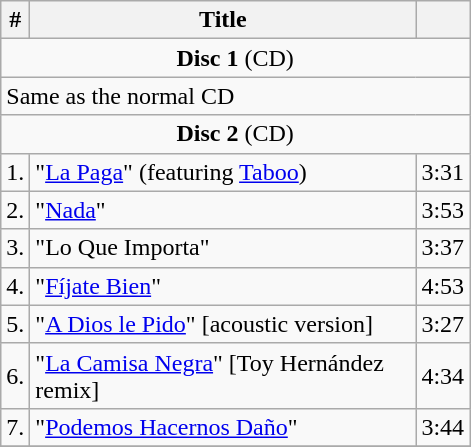<table class="wikitable">
<tr>
<th>#</th>
<th width="250">Title</th>
<th></th>
</tr>
<tr>
<td colspan="3" align="center"><strong>Disc 1</strong> (CD)</td>
</tr>
<tr>
<td colspan="3">Same as the normal CD</td>
</tr>
<tr>
<td colspan="3" align="center"><strong>Disc 2</strong> (CD)</td>
</tr>
<tr>
<td>1.</td>
<td>"<a href='#'>La Paga</a>" (featuring <a href='#'>Taboo</a>)</td>
<td>3:31</td>
</tr>
<tr>
<td>2.</td>
<td>"<a href='#'>Nada</a>"</td>
<td>3:53</td>
</tr>
<tr>
<td>3.</td>
<td>"Lo Que Importa"</td>
<td>3:37</td>
</tr>
<tr>
<td>4.</td>
<td>"<a href='#'>Fíjate Bien</a>"</td>
<td>4:53</td>
</tr>
<tr>
<td>5.</td>
<td>"<a href='#'>A Dios le Pido</a>" [acoustic version]</td>
<td>3:27</td>
</tr>
<tr>
<td>6.</td>
<td>"<a href='#'>La Camisa Negra</a>" [Toy Hernández remix]</td>
<td>4:34</td>
</tr>
<tr>
<td>7.</td>
<td>"<a href='#'>Podemos Hacernos Daño</a>"</td>
<td>3:44</td>
</tr>
<tr>
</tr>
</table>
